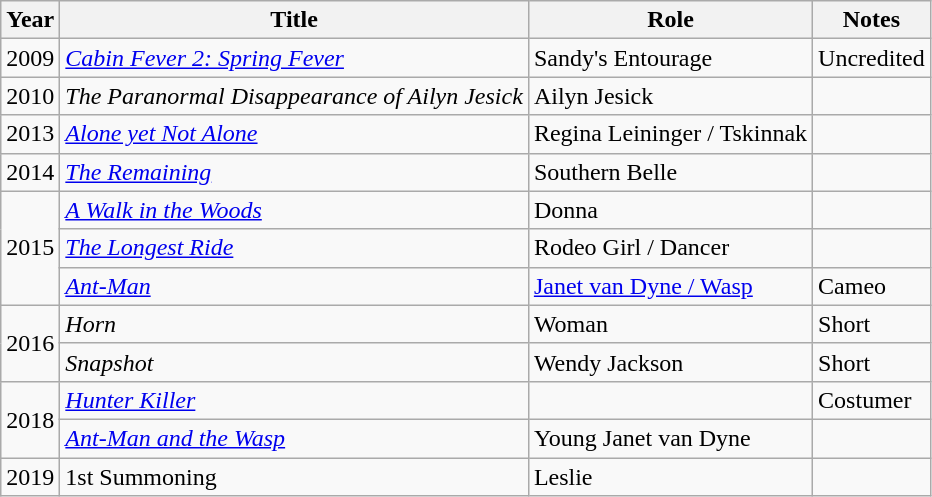<table class="wikitable sortable">
<tr>
<th>Year</th>
<th>Title</th>
<th>Role</th>
<th class="unsortable">Notes</th>
</tr>
<tr>
<td>2009</td>
<td><em><a href='#'>Cabin Fever 2: Spring Fever</a></em></td>
<td>Sandy's Entourage</td>
<td>Uncredited</td>
</tr>
<tr>
<td>2010</td>
<td><em>The Paranormal Disappearance of Ailyn Jesick</em></td>
<td>Ailyn Jesick</td>
<td></td>
</tr>
<tr>
<td>2013</td>
<td><em><a href='#'>Alone yet Not Alone</a></em></td>
<td>Regina Leininger / Tskinnak</td>
<td></td>
</tr>
<tr>
<td>2014</td>
<td><em><a href='#'>The Remaining</a></em></td>
<td>Southern Belle</td>
<td></td>
</tr>
<tr>
<td rowspan="3">2015</td>
<td><em><a href='#'>A Walk in the Woods</a></em></td>
<td>Donna</td>
<td></td>
</tr>
<tr>
<td><em><a href='#'>The Longest Ride</a></em></td>
<td>Rodeo Girl / Dancer</td>
<td></td>
</tr>
<tr>
<td><em><a href='#'>Ant-Man</a></em></td>
<td><a href='#'>Janet van Dyne / Wasp</a></td>
<td>Cameo</td>
</tr>
<tr>
<td rowspan="2">2016</td>
<td><em>Horn</em></td>
<td>Woman</td>
<td>Short</td>
</tr>
<tr>
<td><em>Snapshot</em></td>
<td>Wendy Jackson</td>
<td>Short</td>
</tr>
<tr>
<td rowspan="2">2018</td>
<td><em><a href='#'>Hunter Killer</a></em></td>
<td></td>
<td>Costumer</td>
</tr>
<tr>
<td><em><a href='#'>Ant-Man and the Wasp</a></em></td>
<td>Young Janet van Dyne</td>
<td></td>
</tr>
<tr>
<td rowspan="2">2019</td>
<td>1st Summoning</td>
<td>Leslie</td>
<td></td>
</tr>
</table>
